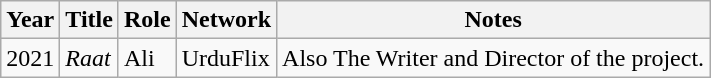<table class="wikitable">
<tr>
<th>Year</th>
<th>Title</th>
<th>Role</th>
<th>Network</th>
<th>Notes</th>
</tr>
<tr>
<td>2021</td>
<td><em>Raat</em></td>
<td>Ali</td>
<td>UrduFlix</td>
<td>Also The Writer and Director of the project.</td>
</tr>
</table>
